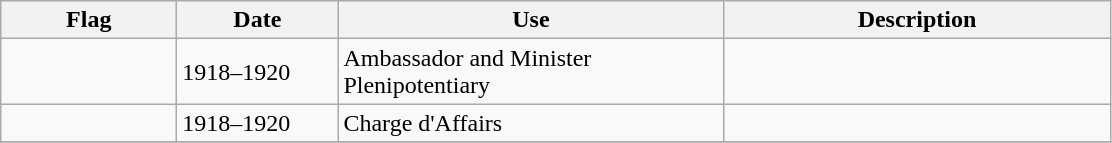<table class="wikitable">
<tr>
<th style="width:110px;">Flag</th>
<th style="width:100px;">Date</th>
<th style="width:250px;">Use</th>
<th style="width:250px;">Description</th>
</tr>
<tr>
<td></td>
<td>1918–1920</td>
<td>Ambassador and Minister Plenipotentiary</td>
<td></td>
</tr>
<tr>
<td></td>
<td>1918–1920</td>
<td>Charge d'Affairs</td>
<td></td>
</tr>
<tr>
</tr>
</table>
